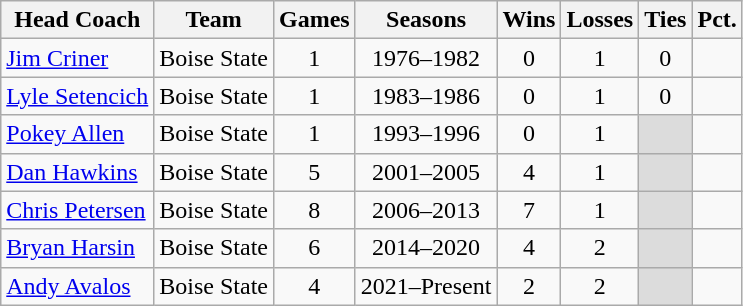<table class="sortable wikitable" style="text-align:center">
<tr>
<th>Head Coach</th>
<th>Team</th>
<th>Games</th>
<th>Seasons</th>
<th>Wins</th>
<th>Losses</th>
<th>Ties</th>
<th>Pct.</th>
</tr>
<tr>
<td align=left><a href='#'>Jim Criner</a></td>
<td>Boise State</td>
<td>1</td>
<td>1976–1982</td>
<td>0</td>
<td>1</td>
<td>0</td>
<td></td>
</tr>
<tr>
<td align=left><a href='#'>Lyle Setencich</a></td>
<td>Boise State</td>
<td>1</td>
<td>1983–1986</td>
<td>0</td>
<td>1</td>
<td>0</td>
<td></td>
</tr>
<tr>
<td align=left><a href='#'>Pokey Allen</a></td>
<td>Boise State</td>
<td>1</td>
<td>1993–1996</td>
<td>0</td>
<td>1</td>
<td style="background:#DCDCDC;"> </td>
<td></td>
</tr>
<tr>
<td align=left><a href='#'>Dan Hawkins</a></td>
<td>Boise State</td>
<td>5</td>
<td>2001–2005</td>
<td>4</td>
<td>1</td>
<td style="background:#DCDCDC;"> </td>
<td></td>
</tr>
<tr>
<td align=left><a href='#'>Chris Petersen</a></td>
<td>Boise State</td>
<td>8</td>
<td>2006–2013</td>
<td>7</td>
<td>1</td>
<td style="background:#DCDCDC;"> </td>
<td></td>
</tr>
<tr>
<td align=left><a href='#'>Bryan Harsin</a></td>
<td>Boise State</td>
<td>6</td>
<td>2014–2020</td>
<td>4</td>
<td>2</td>
<td style="background:#DCDCDC;"> </td>
<td> </td>
</tr>
<tr>
<td align=left><a href='#'>Andy Avalos</a></td>
<td>Boise State</td>
<td>4</td>
<td>2021–Present</td>
<td>2</td>
<td>2</td>
<td style="background:#DCDCDC;"> </td>
<td> </td>
</tr>
</table>
